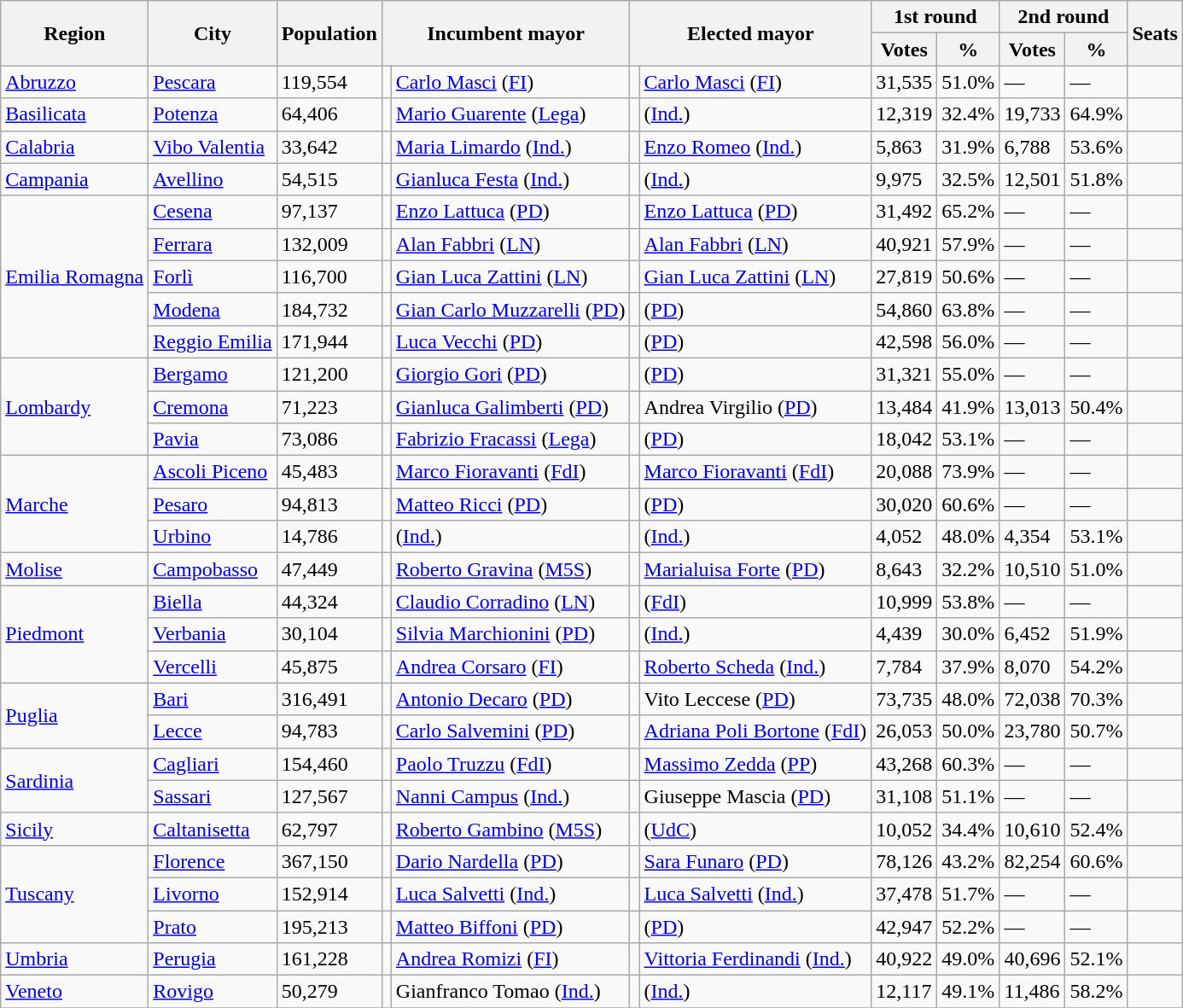<table class=wikitable>
<tr>
<th rowspan=2>Region</th>
<th rowspan=2>City</th>
<th rowspan=2>Population</th>
<th colspan=2 rowspan=2>Incumbent mayor</th>
<th colspan=2 rowspan=2>Elected mayor</th>
<th colspan=2>1st round</th>
<th colspan=2>2nd round</th>
<th rowspan=2>Seats</th>
</tr>
<tr>
<th>Votes</th>
<th>%</th>
<th>Votes</th>
<th>%</th>
</tr>
<tr>
<td> <a href='#'>Abruzzo</a></td>
<td><a href='#'>Pescara</a></td>
<td>119,554</td>
<td bgcolor=></td>
<td align=left><a href='#'>Carlo Masci</a> (<a href='#'>FI</a>)</td>
<td bgcolor=></td>
<td align=left><a href='#'>Carlo Masci</a> (<a href='#'>FI</a>)</td>
<td>31,535</td>
<td>51.0%</td>
<td>—</td>
<td>—</td>
<td></td>
</tr>
<tr>
<td> <a href='#'>Basilicata</a></td>
<td><a href='#'>Potenza</a></td>
<td>64,406</td>
<td bgcolor=></td>
<td align=left><a href='#'>Mario Guarente</a> (<a href='#'>Lega</a>)</td>
<td bgcolor=></td>
<td align=left> (<a href='#'>Ind.</a>)</td>
<td>12,319</td>
<td>32.4%</td>
<td>19,733</td>
<td>64.9%</td>
<td></td>
</tr>
<tr>
<td> <a href='#'>Calabria</a></td>
<td><a href='#'>Vibo Valentia</a></td>
<td>33,642</td>
<td bgcolor=></td>
<td align=left><a href='#'>Maria Limardo</a> (<a href='#'>Ind.</a>)</td>
<td bgcolor=></td>
<td align=left><a href='#'>Enzo Romeo</a> (<a href='#'>Ind.</a>)</td>
<td>5,863</td>
<td>31.9%</td>
<td>6,788</td>
<td>53.6%</td>
<td></td>
</tr>
<tr>
<td> <a href='#'>Campania</a></td>
<td><a href='#'>Avellino</a></td>
<td>54,515</td>
<td bgcolor=></td>
<td align=left><a href='#'> Gianluca Festa</a> (<a href='#'>Ind.</a>)</td>
<td bgcolor=></td>
<td align=left> (<a href='#'>Ind.</a>)</td>
<td>9,975</td>
<td>32.5%</td>
<td>12,501</td>
<td>51.8%</td>
<td></td>
</tr>
<tr>
<td rowspan=5> <a href='#'>Emilia Romagna</a></td>
<td><a href='#'>Cesena</a></td>
<td>97,137</td>
<td bgcolor=></td>
<td align=left><a href='#'>Enzo Lattuca</a> (<a href='#'>PD</a>)</td>
<td bgcolor=></td>
<td align=left><a href='#'>Enzo Lattuca</a> (<a href='#'>PD</a>)</td>
<td>31,492</td>
<td>65.2%</td>
<td>—</td>
<td>—</td>
<td></td>
</tr>
<tr>
<td><a href='#'>Ferrara</a></td>
<td>132,009</td>
<td bgcolor=></td>
<td align=left><a href='#'>Alan Fabbri</a> (<a href='#'>LN</a>)</td>
<td bgcolor=></td>
<td align=left><a href='#'>Alan Fabbri</a> (<a href='#'>LN</a>)</td>
<td>40,921</td>
<td>57.9%</td>
<td>—</td>
<td>—</td>
<td></td>
</tr>
<tr>
<td><a href='#'>Forlì</a></td>
<td>116,700</td>
<td bgcolor=></td>
<td align=left><a href='#'>Gian Luca Zattini</a> (<a href='#'>LN</a>)</td>
<td bgcolor=></td>
<td align=left><a href='#'>Gian Luca Zattini</a> (<a href='#'>LN</a>)</td>
<td>27,819</td>
<td>50.6%</td>
<td>—</td>
<td>—</td>
<td></td>
</tr>
<tr>
<td><a href='#'>Modena</a></td>
<td>184,732</td>
<td bgcolor=></td>
<td align=left><a href='#'>Gian Carlo Muzzarelli</a> (<a href='#'>PD</a>)</td>
<td bgcolor=></td>
<td align=left> (<a href='#'>PD</a>)</td>
<td>54,860</td>
<td>63.8%</td>
<td>—</td>
<td>—</td>
<td></td>
</tr>
<tr>
<td><a href='#'>Reggio Emilia</a></td>
<td>171,944</td>
<td bgcolor=></td>
<td align=left><a href='#'>Luca Vecchi</a> (<a href='#'>PD</a>)</td>
<td bgcolor=></td>
<td align=left> (<a href='#'>PD</a>)</td>
<td>42,598</td>
<td>56.0%</td>
<td>—</td>
<td>—</td>
<td></td>
</tr>
<tr>
<td rowspan=3> <a href='#'>Lombardy</a></td>
<td><a href='#'>Bergamo</a></td>
<td>121,200</td>
<td bgcolor=></td>
<td align=left><a href='#'>Giorgio Gori</a> (<a href='#'>PD</a>)</td>
<td bgcolor=></td>
<td> (<a href='#'>PD</a>)</td>
<td>31,321</td>
<td>55.0%</td>
<td>—</td>
<td>—</td>
<td></td>
</tr>
<tr>
<td><a href='#'>Cremona</a></td>
<td>71,223</td>
<td bgcolor=></td>
<td align=left><a href='#'>Gianluca Galimberti</a> (<a href='#'>PD</a>)</td>
<td bgcolor=></td>
<td>Andrea Virgilio (<a href='#'>PD</a>)</td>
<td>13,484</td>
<td>41.9%</td>
<td>13,013</td>
<td>50.4%</td>
<td></td>
</tr>
<tr>
<td><a href='#'>Pavia</a></td>
<td>73,086</td>
<td bgcolor=></td>
<td align=left><a href='#'>Fabrizio Fracassi</a> (<a href='#'>Lega</a>)</td>
<td bgcolor=></td>
<td> (<a href='#'>PD</a>)</td>
<td>18,042</td>
<td>53.1%</td>
<td>—</td>
<td>—</td>
<td></td>
</tr>
<tr>
<td rowspan=3> <a href='#'>Marche</a></td>
<td><a href='#'>Ascoli Piceno</a></td>
<td>45,483</td>
<td bgcolor=></td>
<td align=left><a href='#'>Marco Fioravanti</a> (<a href='#'>FdI</a>)</td>
<td bgcolor=></td>
<td><a href='#'>Marco Fioravanti</a> (<a href='#'>FdI</a>)</td>
<td>20,088</td>
<td>73.9%</td>
<td>—</td>
<td>—</td>
<td></td>
</tr>
<tr>
<td><a href='#'>Pesaro</a></td>
<td>94,813</td>
<td bgcolor=></td>
<td align=left><a href='#'>Matteo Ricci</a> (<a href='#'>PD</a>)</td>
<td bgcolor=></td>
<td> (<a href='#'>PD</a>)</td>
<td>30,020</td>
<td>60.6%</td>
<td>—</td>
<td>—</td>
<td></td>
</tr>
<tr>
<td><a href='#'>Urbino</a></td>
<td>14,786</td>
<td bgcolor=></td>
<td align=left> (<a href='#'>Ind.</a>)</td>
<td bgcolor=></td>
<td> (<a href='#'>Ind.</a>)</td>
<td>4,052</td>
<td>48.0%</td>
<td>4,354</td>
<td>53.1%</td>
<td></td>
</tr>
<tr>
<td rowspan=1> <a href='#'>Molise</a></td>
<td><a href='#'>Campobasso</a></td>
<td>47,449</td>
<td bgcolor=></td>
<td align=left><a href='#'>Roberto Gravina</a> (<a href='#'>M5S</a>)</td>
<td bgcolor=></td>
<td><a href='#'>Marialuisa Forte</a> (<a href='#'>PD</a>)</td>
<td>8,643</td>
<td>32.2%</td>
<td>10,510</td>
<td>51.0%</td>
<td></td>
</tr>
<tr>
<td rowspan=3> <a href='#'>Piedmont</a></td>
<td><a href='#'>Biella</a></td>
<td>44,324</td>
<td bgcolor=></td>
<td align=left><a href='#'>Claudio Corradino</a> (<a href='#'>LN</a>)</td>
<td bgcolor=></td>
<td> (<a href='#'>FdI</a>)</td>
<td>10,999</td>
<td>53.8%</td>
<td>—</td>
<td>—</td>
<td></td>
</tr>
<tr>
<td><a href='#'>Verbania</a></td>
<td>30,104</td>
<td bgcolor=></td>
<td align=left><a href='#'>Silvia Marchionini</a> (<a href='#'>PD</a>)</td>
<td bgcolor=></td>
<td> (<a href='#'>Ind.</a>)</td>
<td>4,439</td>
<td>30.0%</td>
<td>6,452</td>
<td>51.9%</td>
<td></td>
</tr>
<tr>
<td><a href='#'>Vercelli</a></td>
<td>45,875</td>
<td bgcolor=></td>
<td align=left><a href='#'>Andrea Corsaro</a> (<a href='#'>FI</a>)</td>
<td bgcolor=></td>
<td><a href='#'>Roberto Scheda</a> (<a href='#'>Ind.</a>)</td>
<td>7,784</td>
<td>37.9%</td>
<td>8,070</td>
<td>54.2%</td>
<td></td>
</tr>
<tr>
<td rowspan=2> <a href='#'>Puglia</a></td>
<td><a href='#'>Bari</a></td>
<td>316,491</td>
<td bgcolor=></td>
<td align=left><a href='#'>Antonio Decaro</a> (<a href='#'>PD</a>)</td>
<td bgcolor=></td>
<td align=left>Vito Leccese (<a href='#'>PD</a>)</td>
<td>73,735</td>
<td>48.0%</td>
<td>72,038</td>
<td>70.3%</td>
<td></td>
</tr>
<tr>
<td><a href='#'>Lecce</a></td>
<td>94,783</td>
<td bgcolor=></td>
<td align=left><a href='#'>Carlo Salvemini</a> (<a href='#'>PD</a>)</td>
<td bgcolor=></td>
<td align=left><a href='#'>Adriana Poli Bortone</a> (<a href='#'>FdI</a>)</td>
<td>26,053</td>
<td>50.0%</td>
<td>23,780</td>
<td>50.7%</td>
<td></td>
</tr>
<tr>
<td rowspan=2> <a href='#'>Sardinia</a></td>
<td><a href='#'>Cagliari</a></td>
<td>154,460</td>
<td bgcolor=></td>
<td align=left><a href='#'>Paolo Truzzu</a> (<a href='#'>FdI</a>)</td>
<td bgcolor=></td>
<td align=left><a href='#'>Massimo Zedda</a> (<a href='#'>PP</a>)</td>
<td>43,268</td>
<td>60.3%</td>
<td>—</td>
<td>—</td>
<td></td>
</tr>
<tr>
<td><a href='#'>Sassari</a></td>
<td>127,567</td>
<td bgcolor=></td>
<td align=left><a href='#'>Nanni Campus</a> (<a href='#'>Ind.</a>)</td>
<td bgcolor=></td>
<td align=left>Giuseppe Mascia (<a href='#'>PD</a>)</td>
<td>31,108</td>
<td>51.1%</td>
<td>—</td>
<td>—</td>
<td></td>
</tr>
<tr>
<td rowspan=1> <a href='#'>Sicily</a></td>
<td><a href='#'>Caltanisetta</a></td>
<td>62,797</td>
<td bgcolor=></td>
<td align=left><a href='#'>Roberto Gambino</a> (<a href='#'>M5S</a>)</td>
<td bgcolor=></td>
<td> (<a href='#'>UdC</a>)</td>
<td>10,052</td>
<td>34.4%</td>
<td>10,610</td>
<td>52.4%</td>
<td></td>
</tr>
<tr>
<td rowspan=3> <a href='#'>Tuscany</a></td>
<td><a href='#'>Florence</a></td>
<td>367,150</td>
<td bgcolor=></td>
<td align=left><a href='#'>Dario Nardella</a> (<a href='#'>PD</a>)</td>
<td bgcolor=></td>
<td><a href='#'>Sara Funaro</a> (<a href='#'>PD</a>)</td>
<td>78,126</td>
<td>43.2%</td>
<td>82,254</td>
<td>60.6%</td>
<td></td>
</tr>
<tr>
<td><a href='#'>Livorno</a></td>
<td>152,914</td>
<td bgcolor=></td>
<td align=left><a href='#'>Luca Salvetti</a> (<a href='#'>Ind.</a>)</td>
<td bgcolor=></td>
<td><a href='#'>Luca Salvetti</a> (<a href='#'>Ind.</a>)</td>
<td>37,478</td>
<td>51.7%</td>
<td>—</td>
<td>—</td>
<td></td>
</tr>
<tr>
<td><a href='#'>Prato</a></td>
<td>195,213</td>
<td bgcolor=></td>
<td align=left><a href='#'>Matteo Biffoni</a> (<a href='#'>PD</a>)</td>
<td bgcolor=></td>
<td> (<a href='#'>PD</a>)</td>
<td>42,947</td>
<td>52.2%</td>
<td>—</td>
<td>—</td>
<td></td>
</tr>
<tr>
<td> <a href='#'>Umbria</a></td>
<td><a href='#'>Perugia</a></td>
<td>161,228</td>
<td bgcolor=></td>
<td align=left><a href='#'>Andrea Romizi</a> (<a href='#'>FI</a>)</td>
<td bgcolor=></td>
<td><a href='#'>Vittoria Ferdinandi</a> (<a href='#'>Ind.</a>)</td>
<td>40,922</td>
<td>49.0%</td>
<td>40,696</td>
<td>52.1%</td>
<td></td>
</tr>
<tr>
<td rowspan=1> <a href='#'>Veneto</a></td>
<td><a href='#'>Rovigo</a></td>
<td>50,279</td>
<td bgcolor=></td>
<td align=left>Gianfranco Tomao (<a href='#'>Ind.</a>)</td>
<td bgcolor=></td>
<td> (<a href='#'>Ind.</a>)</td>
<td>12,117</td>
<td>49.1%</td>
<td>11,486</td>
<td>58.2%</td>
<td></td>
</tr>
<tr>
</tr>
</table>
